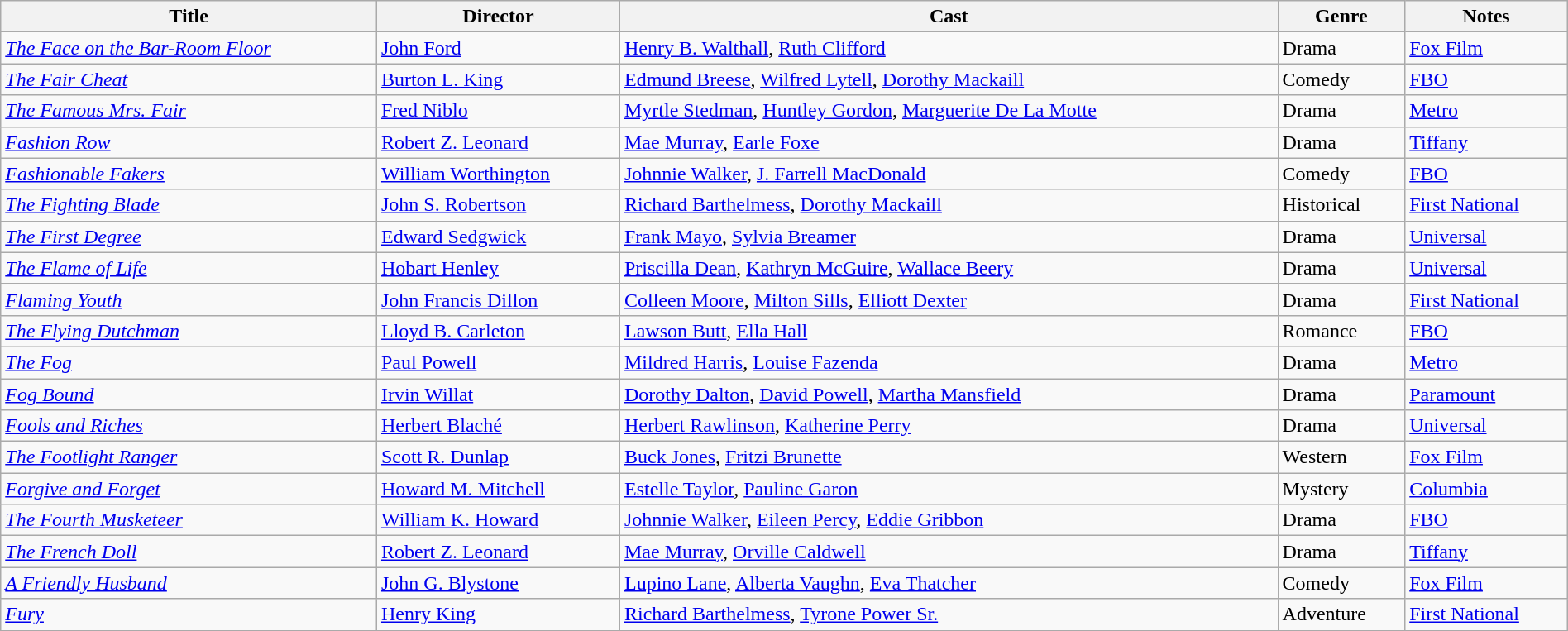<table class="wikitable" width= "100%">
<tr>
<th>Title</th>
<th>Director</th>
<th>Cast</th>
<th>Genre</th>
<th>Notes</th>
</tr>
<tr>
<td><em><a href='#'>The Face on the Bar-Room Floor</a></em></td>
<td><a href='#'>John Ford</a></td>
<td><a href='#'>Henry B. Walthall</a>, <a href='#'>Ruth Clifford</a></td>
<td>Drama</td>
<td><a href='#'>Fox Film</a></td>
</tr>
<tr>
<td><em><a href='#'>The Fair Cheat</a></em></td>
<td><a href='#'>Burton L. King</a></td>
<td><a href='#'>Edmund Breese</a>, <a href='#'>Wilfred Lytell</a>, <a href='#'>Dorothy Mackaill</a></td>
<td>Comedy</td>
<td><a href='#'>FBO</a></td>
</tr>
<tr>
<td><em><a href='#'>The Famous Mrs. Fair</a></em></td>
<td><a href='#'>Fred Niblo</a></td>
<td><a href='#'>Myrtle Stedman</a>, <a href='#'>Huntley Gordon</a>, <a href='#'>Marguerite De La Motte</a></td>
<td>Drama</td>
<td><a href='#'>Metro</a></td>
</tr>
<tr>
<td><em><a href='#'>Fashion Row</a></em></td>
<td><a href='#'>Robert Z. Leonard</a></td>
<td><a href='#'>Mae Murray</a>, <a href='#'>Earle Foxe</a></td>
<td>Drama</td>
<td><a href='#'>Tiffany</a></td>
</tr>
<tr>
<td><em><a href='#'>Fashionable Fakers</a></em></td>
<td><a href='#'>William Worthington</a></td>
<td><a href='#'>Johnnie Walker</a>, <a href='#'>J. Farrell MacDonald</a></td>
<td>Comedy</td>
<td><a href='#'>FBO</a></td>
</tr>
<tr>
<td><em><a href='#'>The Fighting Blade</a></em></td>
<td><a href='#'>John S. Robertson</a></td>
<td><a href='#'>Richard Barthelmess</a>, <a href='#'>Dorothy Mackaill</a></td>
<td>Historical</td>
<td><a href='#'>First National</a></td>
</tr>
<tr>
<td><em><a href='#'>The First Degree</a></em></td>
<td><a href='#'>Edward Sedgwick</a></td>
<td><a href='#'>Frank Mayo</a>, <a href='#'>Sylvia Breamer</a></td>
<td>Drama</td>
<td><a href='#'>Universal</a></td>
</tr>
<tr>
<td><em><a href='#'>The Flame of Life</a></em></td>
<td><a href='#'>Hobart Henley</a></td>
<td><a href='#'>Priscilla Dean</a>, <a href='#'>Kathryn McGuire</a>, <a href='#'>Wallace Beery</a></td>
<td>Drama</td>
<td><a href='#'>Universal</a></td>
</tr>
<tr>
<td><em><a href='#'>Flaming Youth</a></em></td>
<td><a href='#'>John Francis Dillon</a></td>
<td><a href='#'>Colleen Moore</a>, <a href='#'>Milton Sills</a>, <a href='#'>Elliott Dexter</a></td>
<td>Drama</td>
<td><a href='#'>First National</a></td>
</tr>
<tr>
<td><em><a href='#'>The Flying Dutchman</a></em></td>
<td><a href='#'>Lloyd B. Carleton</a></td>
<td><a href='#'>Lawson Butt</a>, <a href='#'>Ella Hall</a></td>
<td>Romance</td>
<td><a href='#'>FBO</a></td>
</tr>
<tr>
<td><em><a href='#'>The Fog</a></em></td>
<td><a href='#'>Paul Powell</a></td>
<td><a href='#'>Mildred Harris</a>, <a href='#'>Louise Fazenda</a></td>
<td>Drama</td>
<td><a href='#'>Metro</a></td>
</tr>
<tr>
<td><em><a href='#'>Fog Bound</a></em></td>
<td><a href='#'>Irvin Willat</a></td>
<td><a href='#'>Dorothy Dalton</a>, <a href='#'>David Powell</a>, <a href='#'>Martha Mansfield</a></td>
<td>Drama</td>
<td><a href='#'>Paramount</a></td>
</tr>
<tr>
<td><em><a href='#'>Fools and Riches</a></em></td>
<td><a href='#'>Herbert Blaché</a></td>
<td><a href='#'>Herbert Rawlinson</a>, <a href='#'>Katherine Perry</a></td>
<td>Drama</td>
<td><a href='#'>Universal</a></td>
</tr>
<tr>
<td><em><a href='#'>The Footlight Ranger</a></em></td>
<td><a href='#'>Scott R. Dunlap</a></td>
<td><a href='#'>Buck Jones</a>, <a href='#'>Fritzi Brunette</a></td>
<td>Western</td>
<td><a href='#'>Fox Film</a></td>
</tr>
<tr>
<td><em><a href='#'>Forgive and Forget</a></em></td>
<td><a href='#'>Howard M. Mitchell</a></td>
<td><a href='#'>Estelle Taylor</a>, <a href='#'>Pauline Garon</a></td>
<td>Mystery</td>
<td><a href='#'>Columbia</a></td>
</tr>
<tr>
<td><em><a href='#'>The Fourth Musketeer</a></em></td>
<td><a href='#'>William K. Howard</a></td>
<td><a href='#'>Johnnie Walker</a>, <a href='#'>Eileen Percy</a>, <a href='#'>Eddie Gribbon</a></td>
<td>Drama</td>
<td><a href='#'>FBO</a></td>
</tr>
<tr>
<td><em><a href='#'>The French Doll</a></em></td>
<td><a href='#'>Robert Z. Leonard</a></td>
<td><a href='#'>Mae Murray</a>, <a href='#'>Orville Caldwell</a></td>
<td>Drama</td>
<td><a href='#'>Tiffany</a></td>
</tr>
<tr>
<td><em><a href='#'>A Friendly Husband</a></em></td>
<td><a href='#'>John G. Blystone</a></td>
<td><a href='#'>Lupino Lane</a>, <a href='#'>Alberta Vaughn</a>, <a href='#'>Eva Thatcher</a></td>
<td>Comedy</td>
<td><a href='#'>Fox Film</a></td>
</tr>
<tr>
<td><em><a href='#'>Fury</a></em></td>
<td><a href='#'>Henry King</a></td>
<td><a href='#'>Richard Barthelmess</a>, <a href='#'>Tyrone Power Sr.</a></td>
<td>Adventure</td>
<td><a href='#'>First National</a></td>
</tr>
<tr>
</tr>
</table>
